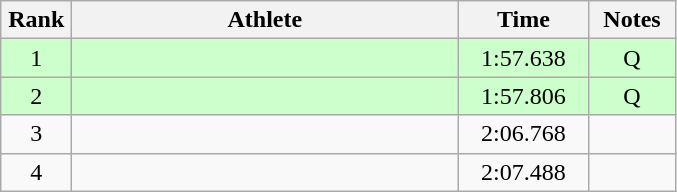<table class=wikitable style="text-align:center">
<tr>
<th width=40>Rank</th>
<th width=250>Athlete</th>
<th width=80>Time</th>
<th width=50>Notes</th>
</tr>
<tr bgcolor="ccffcc">
<td>1</td>
<td align=left></td>
<td>1:57.638</td>
<td>Q</td>
</tr>
<tr bgcolor="ccffcc">
<td>2</td>
<td align=left></td>
<td>1:57.806</td>
<td>Q</td>
</tr>
<tr>
<td>3</td>
<td align=left></td>
<td>2:06.768</td>
<td></td>
</tr>
<tr>
<td>4</td>
<td align=left></td>
<td>2:07.488</td>
<td></td>
</tr>
</table>
